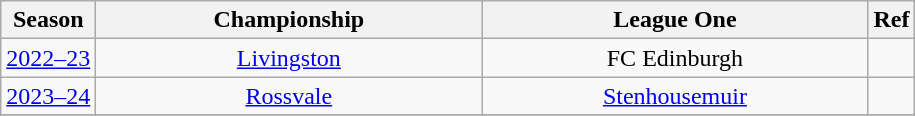<table class="wikitable" style="text-align: center;">
<tr>
<th>Season</th>
<th scope="col" style="width: 250px;">Championship</th>
<th scope="col" style="width: 250px;">League One</th>
<th>Ref</th>
</tr>
<tr>
<td><a href='#'>2022–23</a></td>
<td><a href='#'>Livingston</a></td>
<td>FC Edinburgh</td>
<td></td>
</tr>
<tr>
<td><a href='#'>2023–24</a></td>
<td><a href='#'>Rossvale</a></td>
<td><a href='#'>Stenhousemuir</a></td>
<td></td>
</tr>
<tr>
</tr>
</table>
